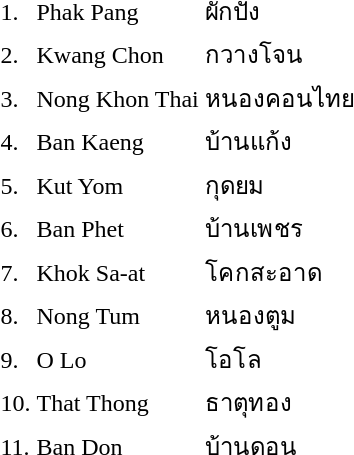<table>
<tr>
<td>1.</td>
<td>Phak Pang</td>
<td>ผักปัง</td>
<td></td>
</tr>
<tr>
<td>2.</td>
<td>Kwang Chon</td>
<td>กวางโจน</td>
<td></td>
</tr>
<tr>
<td>3.</td>
<td>Nong Khon Thai</td>
<td>หนองคอนไทย</td>
<td></td>
</tr>
<tr>
<td>4.</td>
<td>Ban Kaeng</td>
<td>บ้านแก้ง</td>
<td></td>
</tr>
<tr>
<td>5.</td>
<td>Kut Yom</td>
<td>กุดยม</td>
<td></td>
</tr>
<tr>
<td>6.</td>
<td>Ban Phet</td>
<td>บ้านเพชร</td>
<td></td>
</tr>
<tr>
<td>7.</td>
<td>Khok Sa-at</td>
<td>โคกสะอาด</td>
<td></td>
</tr>
<tr>
<td>8.</td>
<td>Nong Tum</td>
<td>หนองตูม</td>
<td></td>
</tr>
<tr>
<td>9.</td>
<td>O Lo</td>
<td>โอโล</td>
<td></td>
</tr>
<tr>
<td>10.</td>
<td>That Thong</td>
<td>ธาตุทอง</td>
<td></td>
</tr>
<tr>
<td>11.</td>
<td>Ban Don</td>
<td>บ้านดอน</td>
<td></td>
</tr>
</table>
